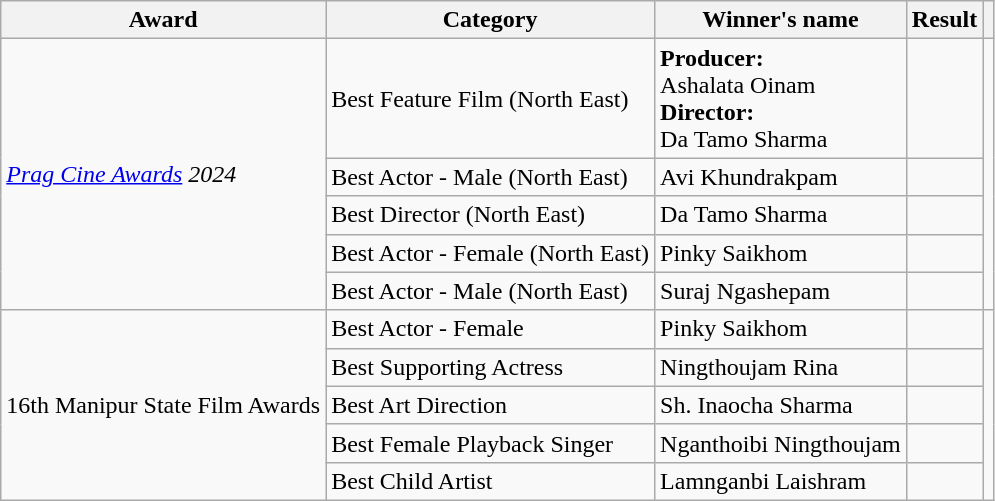<table class="wikitable sortable">
<tr>
<th>Award</th>
<th>Category</th>
<th>Winner's name</th>
<th>Result</th>
<th></th>
</tr>
<tr>
<td rowspan="5"><em><a href='#'>Prag Cine Awards</a> 2024</em></td>
<td>Best Feature Film (North East)</td>
<td><strong>Producer:</strong><br>Ashalata Oinam<br><strong>Director:</strong><br>Da Tamo Sharma</td>
<td></td>
<td rowspan="5"></td>
</tr>
<tr>
<td>Best Actor - Male (North East)</td>
<td>Avi Khundrakpam</td>
<td></td>
</tr>
<tr>
<td>Best Director (North East)</td>
<td>Da Tamo Sharma</td>
<td></td>
</tr>
<tr>
<td>Best Actor - Female (North East)</td>
<td>Pinky Saikhom</td>
<td></td>
</tr>
<tr>
<td>Best Actor - Male (North East)</td>
<td>Suraj Ngashepam</td>
<td></td>
</tr>
<tr>
<td rowspan="5">16th Manipur State Film Awards</td>
<td>Best Actor - Female</td>
<td>Pinky Saikhom</td>
<td></td>
<td rowspan="5"></td>
</tr>
<tr>
<td>Best Supporting Actress</td>
<td>Ningthoujam Rina</td>
<td></td>
</tr>
<tr>
<td>Best Art Direction</td>
<td>Sh. Inaocha Sharma</td>
<td></td>
</tr>
<tr>
<td>Best Female Playback Singer</td>
<td>Nganthoibi Ningthoujam</td>
<td></td>
</tr>
<tr>
<td>Best Child Artist</td>
<td>Lamnganbi Laishram</td>
<td></td>
</tr>
</table>
